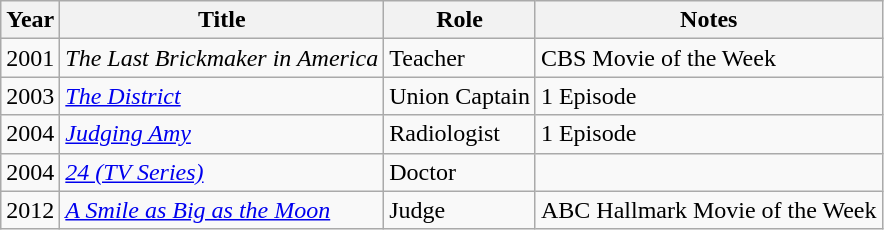<table class="wikitable sortable">
<tr>
<th>Year</th>
<th>Title</th>
<th>Role</th>
<th class="unsortable">Notes</th>
</tr>
<tr>
<td>2001</td>
<td><em>The Last Brickmaker in America</em></td>
<td>Teacher</td>
<td>CBS Movie of the Week</td>
</tr>
<tr>
<td>2003</td>
<td><em><a href='#'>The District</a></em></td>
<td>Union Captain</td>
<td>1 Episode</td>
</tr>
<tr>
<td>2004</td>
<td><em><a href='#'>Judging Amy</a></em></td>
<td>Radiologist</td>
<td>1 Episode</td>
</tr>
<tr>
<td>2004</td>
<td><em><a href='#'>24 (TV Series)</a></em></td>
<td>Doctor</td>
</tr>
<tr>
<td>2012</td>
<td><em><a href='#'>A Smile as Big as the Moon</a></em></td>
<td>Judge</td>
<td>ABC Hallmark Movie of the Week</td>
</tr>
</table>
